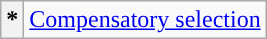<table class=wikitable>
<tr>
<th>*</th>
<td><a href='#'>Compensatory selection</a></td>
</tr>
</table>
